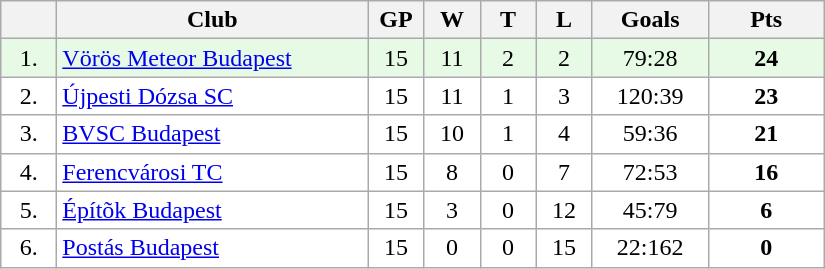<table class="wikitable">
<tr>
<th width="30"></th>
<th width="200">Club</th>
<th width="30">GP</th>
<th width="30">W</th>
<th width="30">T</th>
<th width="30">L</th>
<th width="70">Goals</th>
<th width="70">Pts</th>
</tr>
<tr bgcolor="#e6fae6" align="center">
<td>1.</td>
<td align="left"><a href='#'>Vörös Meteor Budapest</a></td>
<td>15</td>
<td>11</td>
<td>2</td>
<td>2</td>
<td>79:28</td>
<td><strong>24</strong></td>
</tr>
<tr bgcolor="#FFFFFF" align="center">
<td>2.</td>
<td align="left"><a href='#'>Újpesti Dózsa SC</a></td>
<td>15</td>
<td>11</td>
<td>1</td>
<td>3</td>
<td>120:39</td>
<td><strong>23</strong></td>
</tr>
<tr bgcolor="#FFFFFF" align="center">
<td>3.</td>
<td align="left"><a href='#'>BVSC Budapest</a></td>
<td>15</td>
<td>10</td>
<td>1</td>
<td>4</td>
<td>59:36</td>
<td><strong>21</strong></td>
</tr>
<tr bgcolor="#FFFFFF" align="center">
<td>4.</td>
<td align="left"><a href='#'>Ferencvárosi TC</a></td>
<td>15</td>
<td>8</td>
<td>0</td>
<td>7</td>
<td>72:53</td>
<td><strong>16</strong></td>
</tr>
<tr bgcolor="#FFFFFF" align="center">
<td>5.</td>
<td align="left"><a href='#'>Építõk Budapest</a></td>
<td>15</td>
<td>3</td>
<td>0</td>
<td>12</td>
<td>45:79</td>
<td><strong>6</strong></td>
</tr>
<tr bgcolor="#FFFFFF" align="center">
<td>6.</td>
<td align="left"><a href='#'>Postás Budapest</a></td>
<td>15</td>
<td>0</td>
<td>0</td>
<td>15</td>
<td>22:162</td>
<td><strong>0</strong></td>
</tr>
</table>
